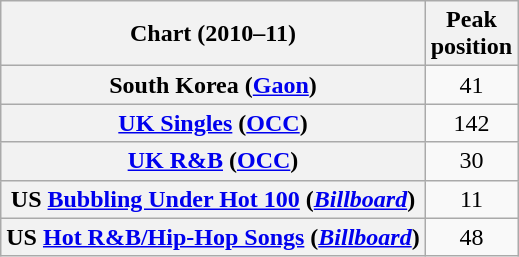<table class="wikitable sortable plainrowheaders">
<tr>
<th scope="col">Chart (2010–11)</th>
<th scope="col">Peak<br>position</th>
</tr>
<tr>
<th scope="row">South Korea (<a href='#'>Gaon</a>)</th>
<td align=center>41</td>
</tr>
<tr>
<th scope="row"><a href='#'>UK Singles</a> (<a href='#'>OCC</a>)</th>
<td align=center>142</td>
</tr>
<tr>
<th scope="row"><a href='#'>UK R&B</a> (<a href='#'>OCC</a>)</th>
<td align=center>30</td>
</tr>
<tr>
<th scope="row">US <a href='#'>Bubbling Under Hot 100</a> (<em><a href='#'>Billboard</a></em>)</th>
<td align=center>11</td>
</tr>
<tr>
<th scope="row">US <a href='#'>Hot R&B/Hip-Hop Songs</a> (<em><a href='#'>Billboard</a></em>)</th>
<td align=center>48</td>
</tr>
</table>
